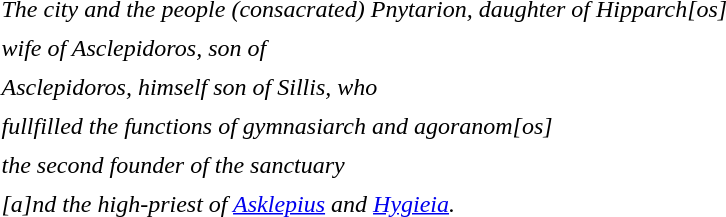<table cellpadding="3">
<tr>
<td><em>The city and the people (consacrated) Pnytarion, daughter of Hipparch[os]</em></td>
</tr>
<tr>
<td><em>wife of Asclepidoros, son of</em></td>
</tr>
<tr>
<td><em>Asclepidoros, himself son of Sillis, who</em></td>
</tr>
<tr>
<td><em>fullfilled the functions of gymnasiarch and agoranom[os]</em></td>
</tr>
<tr>
<td><em>the second founder of the sanctuary</em></td>
</tr>
<tr>
<td><em>[a]nd the high-priest of <a href='#'>Asklepius</a> and <a href='#'>Hygieia</a>.</em></td>
</tr>
</table>
